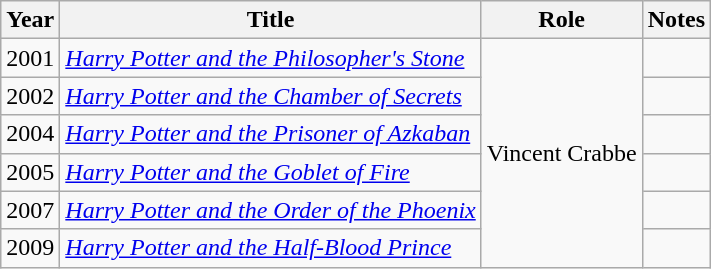<table class = "wikitable">
<tr>
<th>Year</th>
<th>Title</th>
<th>Role</th>
<th>Notes</th>
</tr>
<tr>
<td>2001</td>
<td><em><a href='#'>Harry Potter and the Philosopher's Stone</a></em></td>
<td rowspan = 6>Vincent Crabbe</td>
<td></td>
</tr>
<tr>
<td>2002</td>
<td><em><a href='#'>Harry Potter and the Chamber of Secrets</a></em></td>
<td></td>
</tr>
<tr>
<td>2004</td>
<td><em><a href='#'>Harry Potter and the Prisoner of Azkaban</a></em></td>
<td></td>
</tr>
<tr>
<td>2005</td>
<td><em><a href='#'>Harry Potter and the Goblet of Fire</a></em></td>
<td></td>
</tr>
<tr>
<td>2007</td>
<td><em><a href='#'>Harry Potter and the Order of the Phoenix</a></em></td>
<td></td>
</tr>
<tr>
<td>2009</td>
<td><em><a href='#'>Harry Potter and the Half-Blood Prince</a></em></td>
<td></td>
</tr>
</table>
